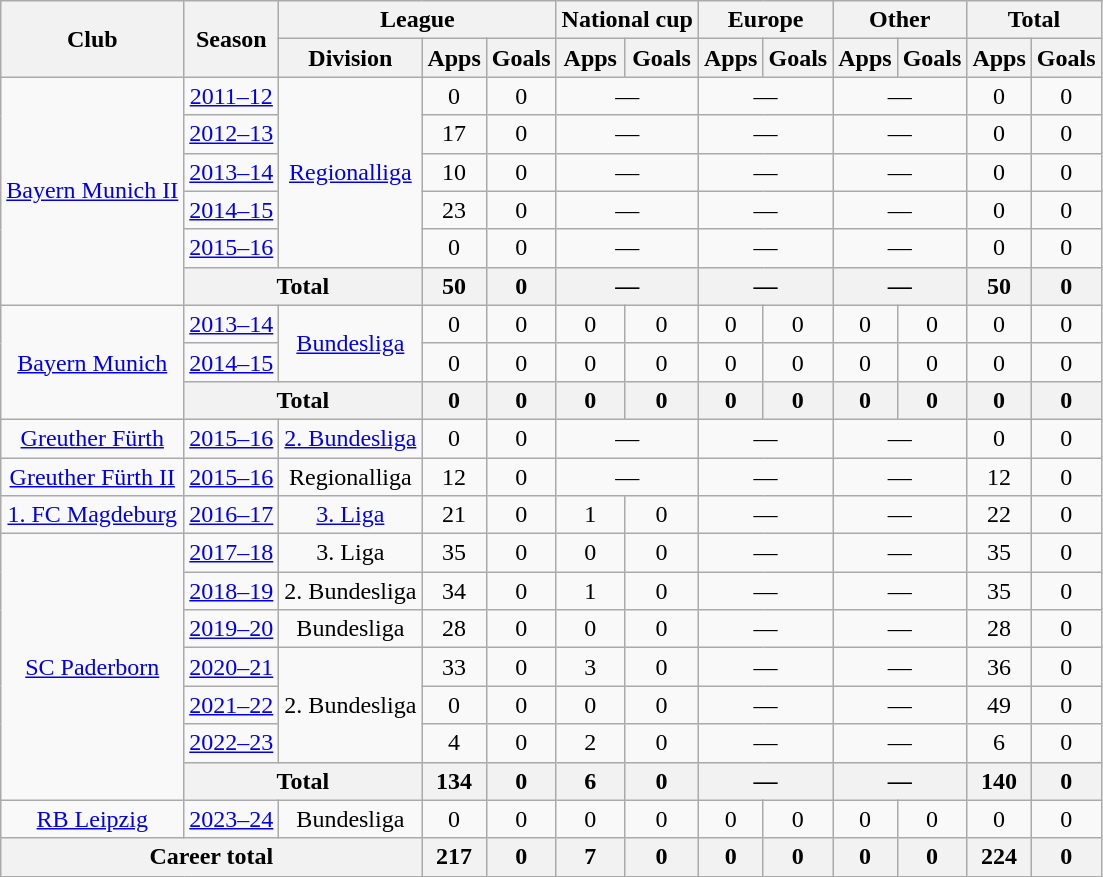<table class="wikitable" Style="text-align:center">
<tr>
<th rowspan="2">Club</th>
<th rowspan="2">Season</th>
<th colspan="3">League</th>
<th colspan="2">National cup</th>
<th colspan="2">Europe</th>
<th colspan="2">Other</th>
<th colspan="2">Total</th>
</tr>
<tr>
<th>Division</th>
<th>Apps</th>
<th>Goals</th>
<th>Apps</th>
<th>Goals</th>
<th>Apps</th>
<th>Goals</th>
<th>Apps</th>
<th>Goals</th>
<th>Apps</th>
<th>Goals</th>
</tr>
<tr>
<td rowspan="6"><a href='#'>Bayern Munich II</a></td>
<td><a href='#'>2011–12</a></td>
<td rowspan="5"><a href='#'>Regionalliga</a></td>
<td>0</td>
<td>0</td>
<td colspan="2">—</td>
<td colspan="2">—</td>
<td colspan="2">—</td>
<td>0</td>
<td>0</td>
</tr>
<tr>
<td><a href='#'>2012–13</a></td>
<td>17</td>
<td>0</td>
<td colspan="2">—</td>
<td colspan="2">—</td>
<td colspan="2">—</td>
<td>0</td>
<td>0</td>
</tr>
<tr>
<td><a href='#'>2013–14</a></td>
<td>10</td>
<td>0</td>
<td colspan="2">—</td>
<td colspan="2">—</td>
<td colspan="2">—</td>
<td>0</td>
<td>0</td>
</tr>
<tr>
<td><a href='#'>2014–15</a></td>
<td>23</td>
<td>0</td>
<td colspan="2">—</td>
<td colspan="2">—</td>
<td colspan="2">—</td>
<td>0</td>
<td>0</td>
</tr>
<tr>
<td><a href='#'>2015–16</a></td>
<td>0</td>
<td>0</td>
<td colspan="2">—</td>
<td colspan="2">—</td>
<td colspan="2">—</td>
<td>0</td>
<td>0</td>
</tr>
<tr>
<th colspan="2">Total</th>
<th>50</th>
<th>0</th>
<th colspan="2">—</th>
<th colspan="2">—</th>
<th colspan="2">—</th>
<th>50</th>
<th>0</th>
</tr>
<tr>
<td rowspan="3"><a href='#'>Bayern Munich</a></td>
<td><a href='#'>2013–14</a></td>
<td rowspan="2"><a href='#'>Bundesliga</a></td>
<td>0</td>
<td>0</td>
<td>0</td>
<td>0</td>
<td>0</td>
<td>0</td>
<td>0</td>
<td>0</td>
<td>0</td>
<td>0</td>
</tr>
<tr>
<td><a href='#'>2014–15</a></td>
<td>0</td>
<td>0</td>
<td>0</td>
<td>0</td>
<td>0</td>
<td>0</td>
<td>0</td>
<td>0</td>
<td>0</td>
<td>0</td>
</tr>
<tr>
<th colspan="2">Total</th>
<th>0</th>
<th>0</th>
<th>0</th>
<th>0</th>
<th>0</th>
<th>0</th>
<th>0</th>
<th>0</th>
<th>0</th>
<th>0</th>
</tr>
<tr>
<td><a href='#'>Greuther Fürth</a></td>
<td><a href='#'>2015–16</a></td>
<td><a href='#'>2. Bundesliga</a></td>
<td>0</td>
<td>0</td>
<td colspan="2">—</td>
<td colspan="2">—</td>
<td colspan="2">—</td>
<td>0</td>
<td>0</td>
</tr>
<tr>
<td><a href='#'>Greuther Fürth II</a></td>
<td><a href='#'>2015–16</a></td>
<td>Regionalliga</td>
<td>12</td>
<td>0</td>
<td colspan="2">—</td>
<td colspan="2">—</td>
<td colspan="2">—</td>
<td>12</td>
<td>0</td>
</tr>
<tr>
<td><a href='#'>1. FC Magdeburg</a></td>
<td><a href='#'>2016–17</a></td>
<td><a href='#'>3. Liga</a></td>
<td>21</td>
<td>0</td>
<td>1</td>
<td>0</td>
<td colspan="2">—</td>
<td colspan="2">—</td>
<td>22</td>
<td>0</td>
</tr>
<tr>
<td rowspan="7"><a href='#'>SC Paderborn</a></td>
<td><a href='#'>2017–18</a></td>
<td>3. Liga</td>
<td>35</td>
<td>0</td>
<td>0</td>
<td>0</td>
<td colspan="2">—</td>
<td colspan="2">—</td>
<td>35</td>
<td>0</td>
</tr>
<tr>
<td><a href='#'>2018–19</a></td>
<td>2. Bundesliga</td>
<td>34</td>
<td>0</td>
<td>1</td>
<td>0</td>
<td colspan="2">—</td>
<td colspan="2">—</td>
<td>35</td>
<td>0</td>
</tr>
<tr>
<td><a href='#'>2019–20</a></td>
<td>Bundesliga</td>
<td>28</td>
<td>0</td>
<td>0</td>
<td>0</td>
<td colspan="2">—</td>
<td colspan="2">—</td>
<td>28</td>
<td>0</td>
</tr>
<tr>
<td><a href='#'>2020–21</a></td>
<td rowspan="3">2. Bundesliga</td>
<td>33</td>
<td>0</td>
<td>3</td>
<td>0</td>
<td colspan="2">—</td>
<td colspan="2">—</td>
<td>36</td>
<td>0</td>
</tr>
<tr>
<td><a href='#'>2021–22</a></td>
<td>0</td>
<td>0</td>
<td>0</td>
<td>0</td>
<td colspan="2">—</td>
<td colspan="2">—</td>
<td>49</td>
<td>0</td>
</tr>
<tr>
<td><a href='#'>2022–23</a></td>
<td>4</td>
<td>0</td>
<td>2</td>
<td>0</td>
<td colspan="2">—</td>
<td colspan="2">—</td>
<td>6</td>
<td>0</td>
</tr>
<tr>
<th colspan="2">Total</th>
<th>134</th>
<th>0</th>
<th>6</th>
<th>0</th>
<th colspan="2">—</th>
<th colspan="2">—</th>
<th>140</th>
<th>0</th>
</tr>
<tr>
<td><a href='#'>RB Leipzig</a></td>
<td><a href='#'>2023–24</a></td>
<td>Bundesliga</td>
<td>0</td>
<td>0</td>
<td>0</td>
<td>0</td>
<td>0</td>
<td>0</td>
<td>0</td>
<td>0</td>
<td>0</td>
<td>0</td>
</tr>
<tr>
<th colspan="3">Career total</th>
<th>217</th>
<th>0</th>
<th>7</th>
<th>0</th>
<th>0</th>
<th>0</th>
<th>0</th>
<th>0</th>
<th>224</th>
<th>0</th>
</tr>
</table>
